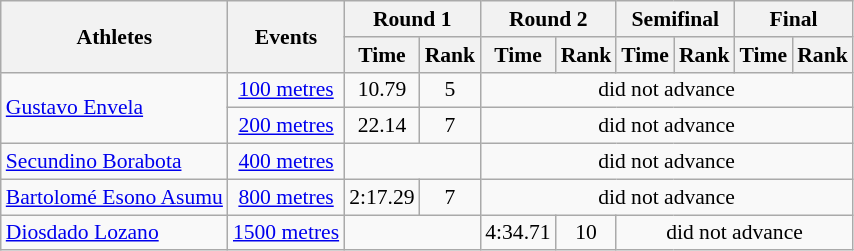<table class=wikitable style=font-size:90%>
<tr>
<th rowspan=2>Athletes</th>
<th rowspan=2>Events</th>
<th colspan=2>Round 1</th>
<th colspan=2>Round 2</th>
<th colspan=2>Semifinal</th>
<th colspan=2>Final</th>
</tr>
<tr>
<th scope="col">Time</th>
<th scope="col">Rank</th>
<th scope="col">Time</th>
<th scope="col">Rank</th>
<th scope="col">Time</th>
<th scope="col">Rank</th>
<th scope="col">Time</th>
<th scope="col">Rank</th>
</tr>
<tr align=center>
<td align=left rowspan=2><a href='#'>Gustavo Envela</a></td>
<td><a href='#'>100 metres</a></td>
<td>10.79</td>
<td>5</td>
<td align=center colspan=6>did not advance</td>
</tr>
<tr align=center>
<td><a href='#'>200 metres</a></td>
<td>22.14</td>
<td>7</td>
<td colspan=6>did not advance</td>
</tr>
<tr align=center>
<td align=left><a href='#'>Secundino Borabota</a></td>
<td><a href='#'>400 metres</a></td>
<td colspan=2></td>
<td align=center colspan=6>did not advance</td>
</tr>
<tr align=center>
<td align=left><a href='#'>Bartolomé Esono Asumu</a></td>
<td><a href='#'>800 metres</a></td>
<td>2:17.29</td>
<td>7</td>
<td align=center colspan=6>did not advance</td>
</tr>
<tr align=center>
<td align=left><a href='#'>Diosdado Lozano</a></td>
<td><a href='#'>1500 metres</a></td>
<td colspan=2></td>
<td>4:34.71</td>
<td>10</td>
<td align=center colspan=4>did not advance</td>
</tr>
</table>
